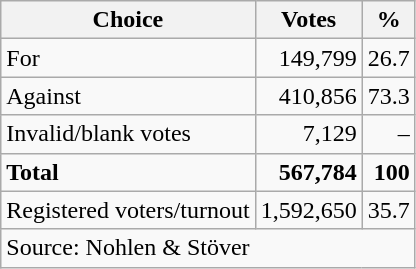<table class=wikitable style=text-align:right>
<tr>
<th>Choice</th>
<th>Votes</th>
<th>%</th>
</tr>
<tr>
<td align=left>For</td>
<td>149,799</td>
<td>26.7</td>
</tr>
<tr>
<td align=left>Against</td>
<td>410,856</td>
<td>73.3</td>
</tr>
<tr>
<td align=left>Invalid/blank votes</td>
<td>7,129</td>
<td>–</td>
</tr>
<tr>
<td align=left><strong>Total</strong></td>
<td><strong>567,784</strong></td>
<td><strong>100</strong></td>
</tr>
<tr>
<td align=left>Registered voters/turnout</td>
<td>1,592,650</td>
<td>35.7</td>
</tr>
<tr>
<td align=left colspan=3>Source: Nohlen & Stöver</td>
</tr>
</table>
